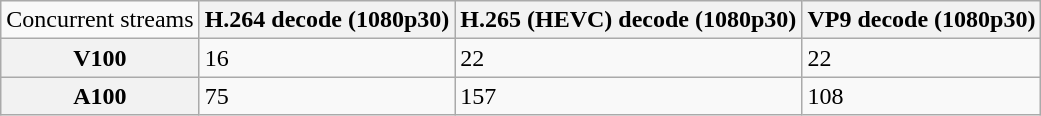<table class="wikitable" style="text-align:left;">
<tr>
<td>Concurrent streams</td>
<th>H.264 decode (1080p30)</th>
<th>H.265 (HEVC) decode (1080p30)</th>
<th>VP9 decode (1080p30)</th>
</tr>
<tr>
<th>V100</th>
<td>16</td>
<td>22</td>
<td>22</td>
</tr>
<tr>
<th>A100</th>
<td>75</td>
<td>157</td>
<td>108</td>
</tr>
</table>
